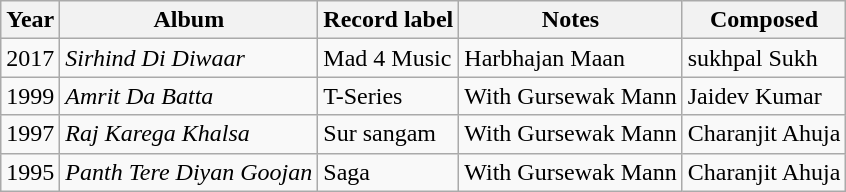<table class="wikitable sortable">
<tr>
<th>Year</th>
<th>Album</th>
<th>Record label</th>
<th>Notes</th>
<th>Composed</th>
</tr>
<tr>
<td>2017</td>
<td><em>Sirhind Di Diwaar</em></td>
<td>Mad 4 Music</td>
<td>Harbhajan Maan</td>
<td>sukhpal Sukh</td>
</tr>
<tr>
<td>1999</td>
<td><em>Amrit Da Batta</em></td>
<td>T-Series</td>
<td>With Gursewak Mann</td>
<td>Jaidev Kumar</td>
</tr>
<tr>
<td>1997</td>
<td><em>Raj Karega Khalsa</em></td>
<td>Sur sangam</td>
<td>With Gursewak Mann</td>
<td>Charanjit Ahuja</td>
</tr>
<tr>
<td>1995</td>
<td><em>Panth Tere Diyan Goojan</em></td>
<td>Saga</td>
<td>With Gursewak Mann</td>
<td>Charanjit Ahuja</td>
</tr>
</table>
